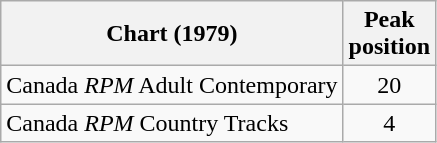<table class="wikitable sortable">
<tr>
<th align="left">Chart (1979)</th>
<th align="center">Peak<br>position</th>
</tr>
<tr>
<td align="left">Canada <em>RPM</em> Adult Contemporary</td>
<td align="center">20</td>
</tr>
<tr>
<td align="left">Canada <em>RPM</em> Country Tracks</td>
<td align="center">4</td>
</tr>
</table>
